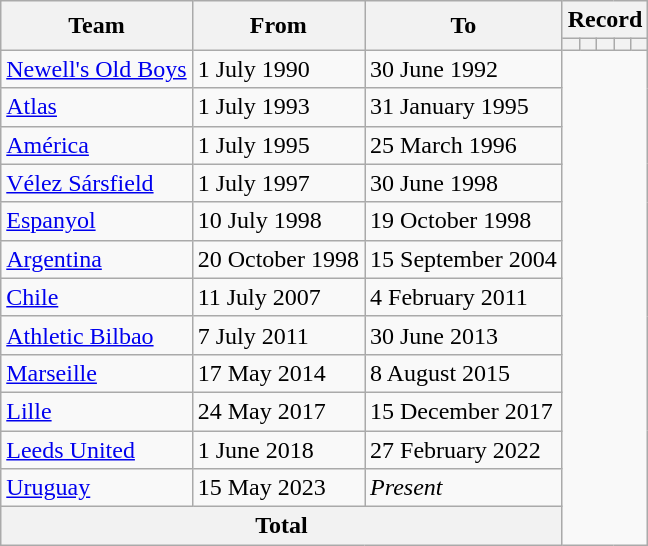<table class=wikitable style=text-align:center>
<tr>
<th rowspan=2>Team</th>
<th rowspan=2>From</th>
<th rowspan=2>To</th>
<th colspan=5>Record</th>
</tr>
<tr>
<th></th>
<th></th>
<th></th>
<th></th>
<th></th>
</tr>
<tr>
<td align=left><a href='#'>Newell's Old Boys</a></td>
<td align=left>1 July 1990</td>
<td align=left>30 June 1992<br></td>
</tr>
<tr>
<td align=left><a href='#'>Atlas</a></td>
<td align=left>1 July 1993</td>
<td align=left>31 January 1995<br></td>
</tr>
<tr>
<td align=left><a href='#'>América</a></td>
<td align=left>1 July 1995</td>
<td align=left>25 March 1996<br></td>
</tr>
<tr>
<td align=left><a href='#'>Vélez Sársfield</a></td>
<td align=left>1 July 1997</td>
<td align=left>30 June 1998<br></td>
</tr>
<tr>
<td align=left><a href='#'>Espanyol</a></td>
<td align=left>10 July 1998</td>
<td align=left>19 October 1998<br></td>
</tr>
<tr>
<td align=left><a href='#'>Argentina</a></td>
<td align=left>20 October 1998</td>
<td align=left>15 September 2004<br></td>
</tr>
<tr>
<td align=left><a href='#'>Chile</a></td>
<td align=left>11 July 2007</td>
<td align=left>4 February 2011<br></td>
</tr>
<tr>
<td align=left><a href='#'>Athletic Bilbao</a></td>
<td align=left>7 July 2011</td>
<td align=left>30 June 2013<br></td>
</tr>
<tr>
<td align=left><a href='#'>Marseille</a></td>
<td align=left>17 May 2014</td>
<td align=left>8 August 2015<br></td>
</tr>
<tr>
<td align=left><a href='#'>Lille</a></td>
<td align=left>24 May 2017</td>
<td align=left>15 December 2017<br></td>
</tr>
<tr>
<td align=left><a href='#'>Leeds United</a></td>
<td align=left>1 June 2018</td>
<td align=left>27 February 2022<br></td>
</tr>
<tr>
<td align=left><a href='#'>Uruguay</a></td>
<td align=left>15 May 2023</td>
<td align=left><em>Present</em><br></td>
</tr>
<tr>
<th colspan=3>Total<br></th>
</tr>
</table>
